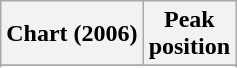<table class="wikitable sortable plainrowheaders" style="text-align:center">
<tr>
<th scope="col">Chart (2006)</th>
<th scope="col">Peak<br>position</th>
</tr>
<tr>
</tr>
<tr>
</tr>
<tr>
</tr>
</table>
